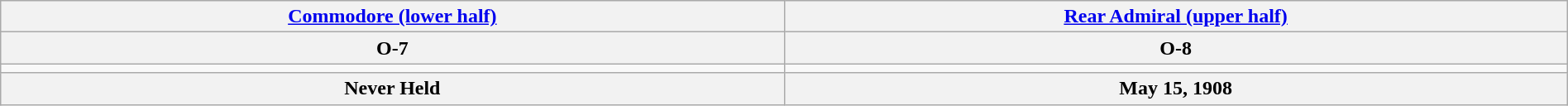<table class="wikitable" style="margin:auto; width:100%;">
<tr>
<th><a href='#'>Commodore (lower half)</a></th>
<th><a href='#'>Rear Admiral (upper half)</a></th>
</tr>
<tr>
<th>O-7</th>
<th>O-8</th>
</tr>
<tr>
<td style="text-align:center; width:16%;"></td>
<td style="text-align:center; width:16%;"></td>
</tr>
<tr>
<th>Never Held</th>
<th>May 15, 1908</th>
</tr>
</table>
